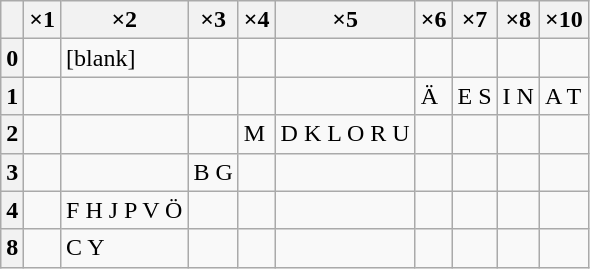<table class="wikitable floatright">
<tr>
<th></th>
<th>×1</th>
<th>×2</th>
<th>×3</th>
<th>×4</th>
<th>×5</th>
<th>×6</th>
<th>×7</th>
<th>×8</th>
<th>×10</th>
</tr>
<tr>
<th>0</th>
<td></td>
<td>[blank]</td>
<td></td>
<td></td>
<td></td>
<td></td>
<td></td>
<td></td>
<td></td>
</tr>
<tr>
<th>1</th>
<td></td>
<td></td>
<td></td>
<td></td>
<td></td>
<td>Ä</td>
<td>E S</td>
<td>I N</td>
<td>A T</td>
</tr>
<tr>
<th>2</th>
<td></td>
<td></td>
<td></td>
<td>M</td>
<td>D K L O R U</td>
<td></td>
<td></td>
<td></td>
<td></td>
</tr>
<tr>
<th>3</th>
<td></td>
<td></td>
<td>B G</td>
<td></td>
<td></td>
<td></td>
<td></td>
<td></td>
<td></td>
</tr>
<tr>
<th>4</th>
<td></td>
<td>F H J P V Ö</td>
<td></td>
<td></td>
<td></td>
<td></td>
<td></td>
<td></td>
<td></td>
</tr>
<tr>
<th>8</th>
<td></td>
<td>C Y</td>
<td></td>
<td></td>
<td></td>
<td></td>
<td></td>
<td></td>
<td></td>
</tr>
</table>
